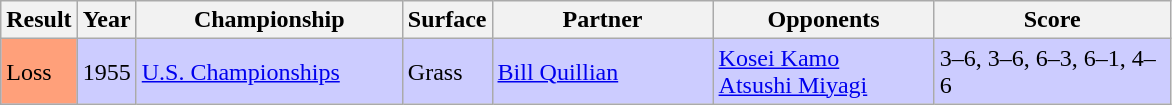<table class="sortable wikitable">
<tr>
<th style="width:40px">Result</th>
<th style="width:30px">Year</th>
<th style="width:170px">Championship</th>
<th style="width:50px">Surface</th>
<th style="width:140px">Partner</th>
<th style="width:140px">Opponents</th>
<th style="width:150px" class="unsortable">Score</th>
</tr>
<tr style="background:#ccf;">
<td style="background:#ffa07a;">Loss</td>
<td>1955</td>
<td><a href='#'>U.S. Championships</a></td>
<td>Grass</td>
<td> <a href='#'>Bill Quillian</a></td>
<td> <a href='#'>Kosei Kamo</a><br> <a href='#'>Atsushi Miyagi</a></td>
<td>3–6, 3–6, 6–3, 6–1, 4–6</td>
</tr>
</table>
